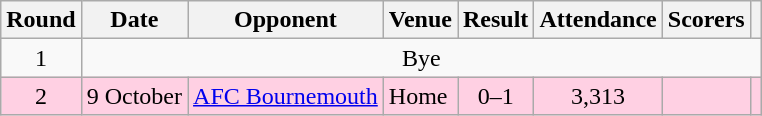<table class="wikitable">
<tr>
<th>Round</th>
<th>Date</th>
<th>Opponent</th>
<th>Venue</th>
<th>Result</th>
<th>Attendance</th>
<th>Scorers</th>
<th></th>
</tr>
<tr>
<td style="text-align:center;">1</td>
<td colspan="7" style="text-align:center;">Bye</td>
</tr>
<tr style="background:#ffd0e3;">
<td style="text-align:center;">2</td>
<td>9 October</td>
<td><a href='#'>AFC Bournemouth</a></td>
<td>Home</td>
<td style="text-align:center;">0–1</td>
<td style="text-align:center;">3,313</td>
<td></td>
<td></td>
</tr>
</table>
